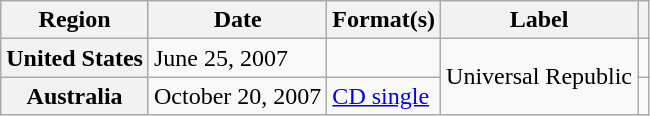<table class="wikitable plainrowheaders">
<tr>
<th scope="col">Region</th>
<th scope="col">Date</th>
<th scope="col">Format(s)</th>
<th scope="col">Label</th>
<th scope="col"></th>
</tr>
<tr>
<th scope="row">United States</th>
<td>June 25, 2007</td>
<td></td>
<td rowspan="2">Universal Republic</td>
<td></td>
</tr>
<tr>
<th scope="row">Australia</th>
<td>October 20, 2007</td>
<td><a href='#'>CD single</a></td>
<td></td>
</tr>
</table>
